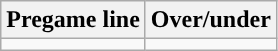<table class="wikitable">
<tr align="center">
<th>Pregame line</th>
<th>Over/under</th>
</tr>
<tr align="center">
<td></td>
<td></td>
</tr>
</table>
